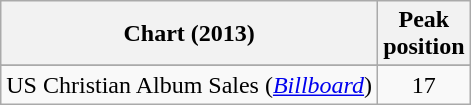<table class="wikitable sortable plainrowheaders" style="text-align:center">
<tr>
<th scope="col">Chart (2013)</th>
<th scope="col">Peak<br> position</th>
</tr>
<tr>
</tr>
<tr>
</tr>
<tr>
<td>US Christian Album Sales (<em><a href='#'>Billboard</a></em>)</td>
<td align="center">17</td>
</tr>
</table>
